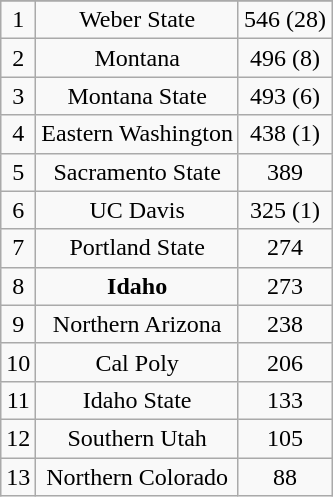<table class="wikitable" style="display: inline-table;">
<tr align="center">
</tr>
<tr align="center">
<td>1</td>
<td>Weber State</td>
<td>546 (28)</td>
</tr>
<tr align="center">
<td>2</td>
<td>Montana</td>
<td>496 (8)</td>
</tr>
<tr align="center">
<td>3</td>
<td>Montana State</td>
<td>493 (6)</td>
</tr>
<tr align="center">
<td>4</td>
<td>Eastern Washington</td>
<td>438 (1)</td>
</tr>
<tr align="center">
<td>5</td>
<td>Sacramento State</td>
<td>389</td>
</tr>
<tr align="center">
<td>6</td>
<td>UC Davis</td>
<td>325 (1)</td>
</tr>
<tr align="center">
<td>7</td>
<td>Portland State</td>
<td>274</td>
</tr>
<tr align="center">
<td>8</td>
<td><strong>Idaho</strong></td>
<td>273</td>
</tr>
<tr align="center">
<td>9</td>
<td>Northern Arizona</td>
<td>238</td>
</tr>
<tr align="center">
<td>10</td>
<td>Cal Poly</td>
<td>206</td>
</tr>
<tr align="center">
<td>11</td>
<td>Idaho State</td>
<td>133</td>
</tr>
<tr align="center">
<td>12</td>
<td>Southern Utah</td>
<td>105</td>
</tr>
<tr align="center">
<td>13</td>
<td>Northern Colorado</td>
<td>88</td>
</tr>
</table>
